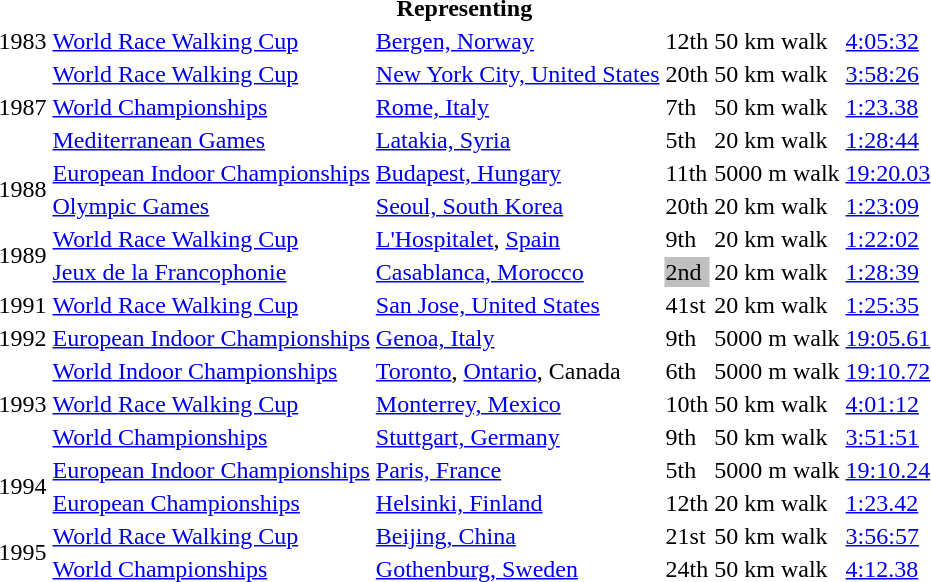<table>
<tr>
<th colspan="6">Representing </th>
</tr>
<tr>
<td>1983</td>
<td><a href='#'>World Race Walking Cup</a></td>
<td><a href='#'>Bergen, Norway</a></td>
<td>12th</td>
<td>50 km walk</td>
<td><a href='#'>4:05:32</a></td>
</tr>
<tr>
<td rowspan=3>1987</td>
<td><a href='#'>World Race Walking Cup</a></td>
<td><a href='#'>New York City, United States</a></td>
<td>20th</td>
<td>50 km walk</td>
<td><a href='#'>3:58:26</a></td>
</tr>
<tr>
<td><a href='#'>World Championships</a></td>
<td><a href='#'>Rome, Italy</a></td>
<td>7th</td>
<td>50 km walk</td>
<td><a href='#'>1:23.38</a></td>
</tr>
<tr>
<td><a href='#'>Mediterranean Games</a></td>
<td><a href='#'>Latakia, Syria</a></td>
<td>5th</td>
<td>20 km walk</td>
<td><a href='#'>1:28:44</a></td>
</tr>
<tr>
<td rowspan=2>1988</td>
<td><a href='#'>European Indoor Championships</a></td>
<td><a href='#'>Budapest, Hungary</a></td>
<td>11th</td>
<td>5000 m walk</td>
<td><a href='#'>19:20.03</a></td>
</tr>
<tr>
<td><a href='#'>Olympic Games</a></td>
<td><a href='#'>Seoul, South Korea</a></td>
<td>20th</td>
<td>20 km walk</td>
<td><a href='#'>1:23:09</a></td>
</tr>
<tr>
<td rowspan=2>1989</td>
<td><a href='#'>World Race Walking Cup</a></td>
<td><a href='#'>L'Hospitalet</a>, <a href='#'>Spain</a></td>
<td>9th</td>
<td>20 km walk</td>
<td><a href='#'>1:22:02</a></td>
</tr>
<tr>
<td><a href='#'>Jeux de la Francophonie</a></td>
<td><a href='#'>Casablanca, Morocco</a></td>
<td bgcolor=silver>2nd</td>
<td>20 km walk</td>
<td><a href='#'>1:28:39</a></td>
</tr>
<tr>
<td>1991</td>
<td><a href='#'>World Race Walking Cup</a></td>
<td><a href='#'>San Jose, United States</a></td>
<td>41st</td>
<td>20 km walk</td>
<td><a href='#'>1:25:35</a></td>
</tr>
<tr>
<td>1992</td>
<td><a href='#'>European Indoor Championships</a></td>
<td><a href='#'>Genoa, Italy</a></td>
<td>9th</td>
<td>5000 m walk</td>
<td><a href='#'>19:05.61</a></td>
</tr>
<tr>
<td rowspan=3>1993</td>
<td><a href='#'>World Indoor Championships</a></td>
<td><a href='#'>Toronto</a>, <a href='#'>Ontario</a>, Canada</td>
<td>6th</td>
<td>5000 m walk</td>
<td><a href='#'>19:10.72</a></td>
</tr>
<tr>
<td><a href='#'>World Race Walking Cup</a></td>
<td><a href='#'>Monterrey, Mexico</a></td>
<td>10th</td>
<td>50 km walk</td>
<td><a href='#'>4:01:12</a></td>
</tr>
<tr>
<td><a href='#'>World Championships</a></td>
<td><a href='#'>Stuttgart, Germany</a></td>
<td>9th</td>
<td>50 km walk</td>
<td><a href='#'>3:51:51</a></td>
</tr>
<tr>
<td rowspan=2>1994</td>
<td><a href='#'>European Indoor Championships</a></td>
<td><a href='#'>Paris, France</a></td>
<td>5th</td>
<td>5000 m walk</td>
<td><a href='#'>19:10.24</a></td>
</tr>
<tr>
<td><a href='#'>European Championships</a></td>
<td><a href='#'>Helsinki, Finland</a></td>
<td>12th</td>
<td>20 km walk</td>
<td><a href='#'>1:23.42</a></td>
</tr>
<tr>
<td rowspan=2>1995</td>
<td><a href='#'>World Race Walking Cup</a></td>
<td><a href='#'>Beijing, China</a></td>
<td>21st</td>
<td>50 km walk</td>
<td><a href='#'>3:56:57</a></td>
</tr>
<tr>
<td><a href='#'>World Championships</a></td>
<td><a href='#'>Gothenburg, Sweden</a></td>
<td>24th</td>
<td>50 km walk</td>
<td><a href='#'>4:12.38</a></td>
</tr>
</table>
